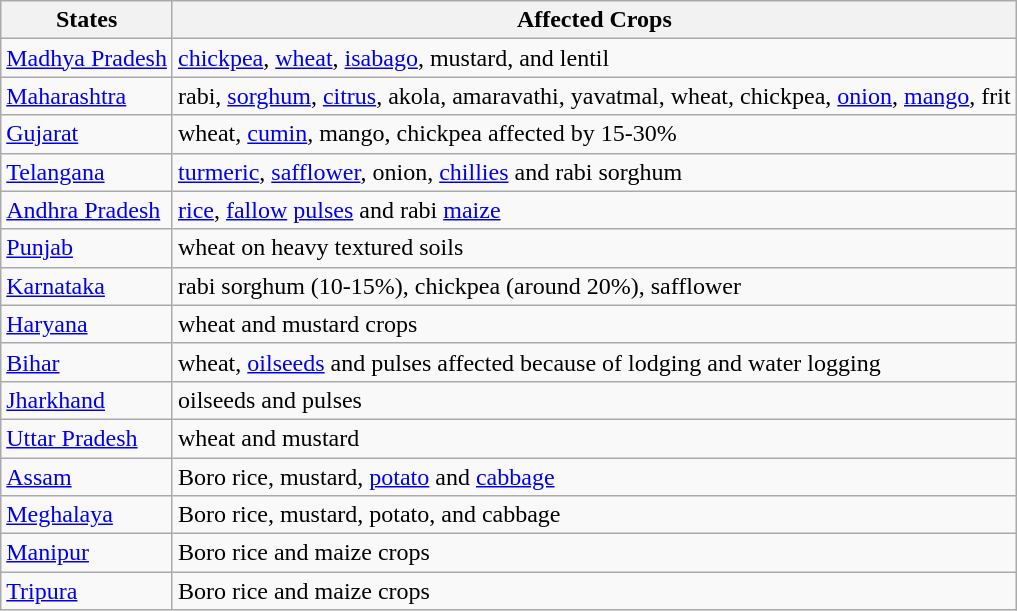<table class="wikitable">
<tr>
<th>States</th>
<th>Affected Crops</th>
</tr>
<tr>
<td><a href='#'>Madhya Pradesh</a></td>
<td><a href='#'>chickpea</a>, <a href='#'>wheat</a>, <a href='#'>isabago</a>, mustard, and lentil</td>
</tr>
<tr>
<td><a href='#'>Maharashtra</a></td>
<td>rabi, <a href='#'>sorghum</a>, <a href='#'>citrus</a>, akola, amaravathi, yavatmal, wheat, chickpea, <a href='#'>onion</a>, <a href='#'>mango</a>, frit</td>
</tr>
<tr>
<td><a href='#'>Gujarat</a></td>
<td>wheat, <a href='#'>cumin</a>, mango, chickpea affected by 15-30%</td>
</tr>
<tr>
<td><a href='#'>Telangana</a></td>
<td><a href='#'>turmeric</a>, <a href='#'>safflower</a>, onion, <a href='#'>chillies</a> and rabi sorghum</td>
</tr>
<tr>
<td><a href='#'>Andhra Pradesh</a></td>
<td><a href='#'>rice</a>, <a href='#'>fallow</a> <a href='#'>pulses</a> and rabi <a href='#'>maize</a></td>
</tr>
<tr>
<td><a href='#'>Punjab</a></td>
<td>wheat on heavy textured soils</td>
</tr>
<tr>
<td><a href='#'>Karnataka</a></td>
<td>rabi sorghum (10-15%), chickpea (around 20%), safflower</td>
</tr>
<tr>
<td><a href='#'>Haryana</a></td>
<td>wheat and mustard crops</td>
</tr>
<tr>
<td><a href='#'>Bihar</a></td>
<td>wheat, <a href='#'>oilseeds</a> and pulses affected because of lodging and water logging</td>
</tr>
<tr>
<td><a href='#'>Jharkhand</a></td>
<td>oilseeds and pulses</td>
</tr>
<tr>
<td><a href='#'>Uttar Pradesh</a></td>
<td>wheat and mustard</td>
</tr>
<tr>
<td><a href='#'>Assam</a></td>
<td>Boro rice, mustard, <a href='#'>potato</a> and <a href='#'>cabbage</a></td>
</tr>
<tr>
<td><a href='#'>Meghalaya</a></td>
<td>Boro rice, mustard, potato, and cabbage</td>
</tr>
<tr>
<td><a href='#'>Manipur</a></td>
<td>Boro rice and maize crops</td>
</tr>
<tr>
<td><a href='#'>Tripura</a></td>
<td>Boro rice and maize crops</td>
</tr>
</table>
